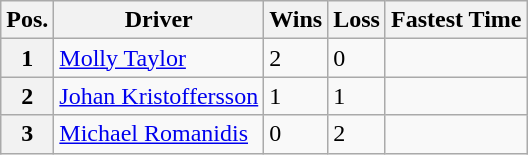<table class="wikitable">
<tr>
<th>Pos.</th>
<th>Driver</th>
<th>Wins</th>
<th>Loss</th>
<th>Fastest Time</th>
</tr>
<tr>
<th>1</th>
<td> <a href='#'>Molly Taylor</a></td>
<td>2</td>
<td>0</td>
<td></td>
</tr>
<tr>
<th>2</th>
<td> <a href='#'>Johan Kristoffersson</a></td>
<td>1</td>
<td>1</td>
<td></td>
</tr>
<tr>
<th>3</th>
<td> <a href='#'>Michael Romanidis</a></td>
<td>0</td>
<td>2</td>
<td></td>
</tr>
</table>
